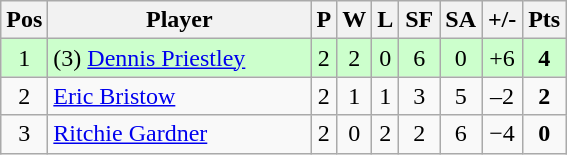<table class="wikitable" style="text-align:center; margin: 1em auto 1em auto, align:left">
<tr>
<th width=20>Pos</th>
<th width=168>Player</th>
<th width=3>P</th>
<th width=3>W</th>
<th width=3>L</th>
<th width=20>SF</th>
<th width=20>SA</th>
<th width=20>+/-</th>
<th width=20>Pts</th>
</tr>
<tr align=center style="background: #ccffcc;">
<td>1</td>
<td align="left"> (3) <a href='#'>Dennis Priestley</a></td>
<td>2</td>
<td>2</td>
<td>0</td>
<td>6</td>
<td>0</td>
<td>+6</td>
<td><strong>4</strong></td>
</tr>
<tr align=center>
<td>2</td>
<td align="left"> <a href='#'>Eric Bristow</a></td>
<td>2</td>
<td>1</td>
<td>1</td>
<td>3</td>
<td>5</td>
<td>–2</td>
<td><strong>2</strong></td>
</tr>
<tr align=center>
<td>3</td>
<td align="left"> <a href='#'>Ritchie Gardner</a></td>
<td>2</td>
<td>0</td>
<td>2</td>
<td>2</td>
<td>6</td>
<td>−4</td>
<td><strong>0</strong></td>
</tr>
</table>
